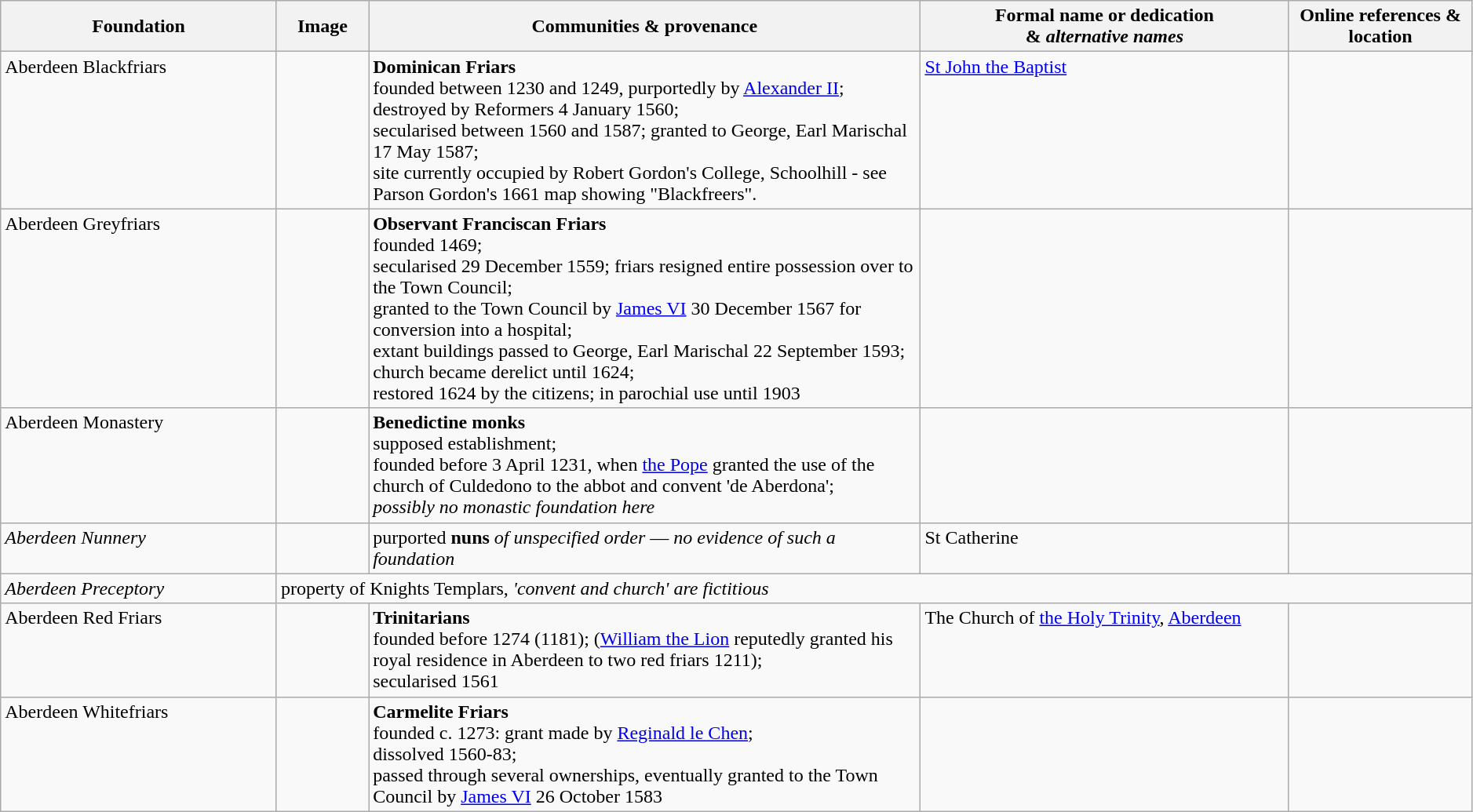<table width=99% class="wikitable">
<tr>
<th width = 15%>Foundation</th>
<th width = 5%>Image</th>
<th width = 30%>Communities & provenance</th>
<th width = 20%>Formal name or dedication <br>& <em>alternative names</em></th>
<th width = 10%>Online references & location</th>
</tr>
<tr valign=top>
<td>Aberdeen Blackfriars</td>
<td></td>
<td><strong>Dominican Friars</strong><br>founded between 1230 and 1249, purportedly by <a href='#'>Alexander II</a>;<br>destroyed by Reformers 4 January 1560;<br>secularised between 1560 and 1587; granted to George, Earl Marischal 17 May 1587;<br>site currently occupied by Robert Gordon's College, Schoolhill - see Parson Gordon's 1661 map showing "Blackfreers".</td>
<td><a href='#'>St John the Baptist</a></td>
<td></td>
</tr>
<tr valign=top>
<td>Aberdeen Greyfriars</td>
<td></td>
<td><strong>Observant Franciscan Friars</strong><br>founded 1469;<br>secularised 29 December 1559; friars resigned entire possession over to the Town Council;<br>granted to the Town Council by <a href='#'>James VI</a> 30 December 1567 for conversion into a hospital;<br>extant buildings passed to George, Earl Marischal 22 September 1593;<br>church became derelict until 1624;<br>restored 1624 by the citizens; in parochial use until 1903</td>
<td></td>
<td><br> </td>
</tr>
<tr valign=top>
<td>Aberdeen Monastery</td>
<td></td>
<td><strong>Benedictine monks</strong><br>supposed establishment;<br>founded before 3 April 1231, when <a href='#'>the Pope</a> granted the use of the church of Culdedono to the abbot and convent 'de Aberdona';<br><em>possibly no monastic foundation here</em></td>
<td></td>
<td></td>
</tr>
<tr valign=top>
<td><em>Aberdeen Nunnery</em></td>
<td></td>
<td>purported <strong>nuns</strong> <em>of unspecified order</em> — <em>no evidence of such a foundation</em></td>
<td>St Catherine</td>
<td></td>
</tr>
<tr valign=top>
<td><em>Aberdeen Preceptory</em></td>
<td colspan=4>property of Knights Templars, <em> 'convent and church' are fictitious</em></td>
</tr>
<tr valign=top>
<td>Aberdeen Red Friars</td>
<td></td>
<td><strong>Trinitarians</strong><br>founded before 1274 (1181); (<a href='#'>William the Lion</a> reputedly granted his royal residence in Aberdeen to two red friars 1211);<br>secularised 1561</td>
<td>The Church of <a href='#'>the Holy Trinity</a>, <a href='#'>Aberdeen</a></td>
<td><br></td>
</tr>
<tr valign=top>
<td>Aberdeen Whitefriars</td>
<td></td>
<td><strong>Carmelite Friars</strong><br>founded c. 1273: grant made by <a href='#'>Reginald le Chen</a>;<br>dissolved 1560-83;<br>passed through several ownerships, eventually granted to the Town Council by <a href='#'>James VI</a> 26 October 1583</td>
<td></td>
<td><br><br>
<br></td>
</tr>
</table>
